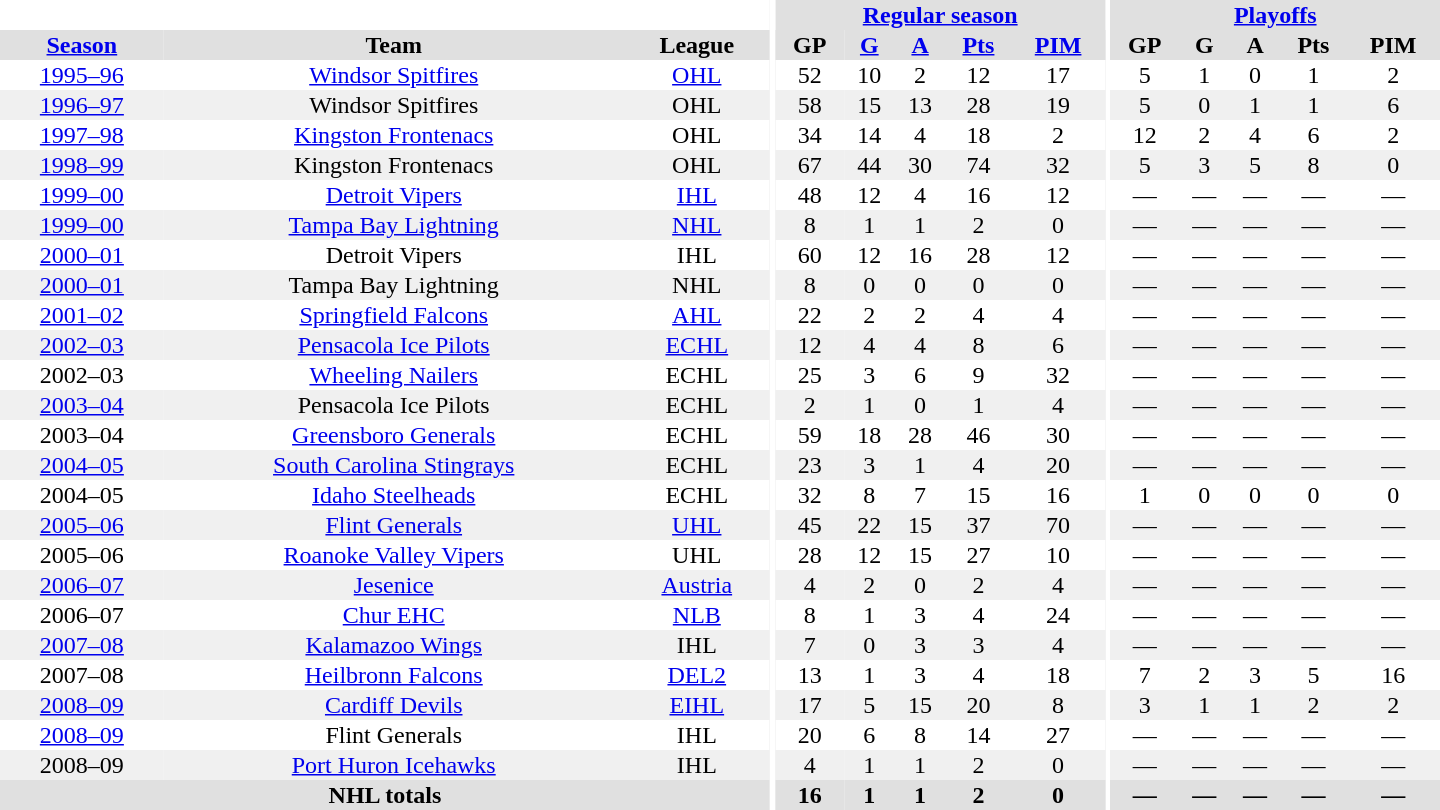<table border="0" cellpadding="1" cellspacing="0" style="text-align:center; width:60em">
<tr bgcolor="#e0e0e0">
<th colspan="3" bgcolor="#ffffff"></th>
<th rowspan="99" bgcolor="#ffffff"></th>
<th colspan="5"><a href='#'>Regular season</a></th>
<th rowspan="99" bgcolor="#ffffff"></th>
<th colspan="5"><a href='#'>Playoffs</a></th>
</tr>
<tr bgcolor="#e0e0e0">
<th><a href='#'>Season</a></th>
<th>Team</th>
<th>League</th>
<th>GP</th>
<th><a href='#'>G</a></th>
<th><a href='#'>A</a></th>
<th><a href='#'>Pts</a></th>
<th><a href='#'>PIM</a></th>
<th>GP</th>
<th>G</th>
<th>A</th>
<th>Pts</th>
<th>PIM</th>
</tr>
<tr ALIGN="center">
<td><a href='#'>1995–96</a></td>
<td><a href='#'>Windsor Spitfires</a></td>
<td><a href='#'>OHL</a></td>
<td>52</td>
<td>10</td>
<td>2</td>
<td>12</td>
<td>17</td>
<td>5</td>
<td>1</td>
<td>0</td>
<td>1</td>
<td>2</td>
</tr>
<tr ALIGN="center" bgcolor="#f0f0f0">
<td><a href='#'>1996–97</a></td>
<td>Windsor Spitfires</td>
<td>OHL</td>
<td>58</td>
<td>15</td>
<td>13</td>
<td>28</td>
<td>19</td>
<td>5</td>
<td>0</td>
<td>1</td>
<td>1</td>
<td>6</td>
</tr>
<tr ALIGN="center">
<td><a href='#'>1997–98</a></td>
<td><a href='#'>Kingston Frontenacs</a></td>
<td>OHL</td>
<td>34</td>
<td>14</td>
<td>4</td>
<td>18</td>
<td>2</td>
<td>12</td>
<td>2</td>
<td>4</td>
<td>6</td>
<td>2</td>
</tr>
<tr ALIGN="center" bgcolor="#f0f0f0">
<td><a href='#'>1998–99</a></td>
<td>Kingston Frontenacs</td>
<td>OHL</td>
<td>67</td>
<td>44</td>
<td>30</td>
<td>74</td>
<td>32</td>
<td>5</td>
<td>3</td>
<td>5</td>
<td>8</td>
<td>0</td>
</tr>
<tr ALIGN="center">
<td><a href='#'>1999–00</a></td>
<td><a href='#'>Detroit Vipers</a></td>
<td><a href='#'>IHL</a></td>
<td>48</td>
<td>12</td>
<td>4</td>
<td>16</td>
<td>12</td>
<td>—</td>
<td>—</td>
<td>—</td>
<td>—</td>
<td>—</td>
</tr>
<tr ALIGN="center" bgcolor="#f0f0f0">
<td><a href='#'>1999–00</a></td>
<td><a href='#'>Tampa Bay Lightning</a></td>
<td><a href='#'>NHL</a></td>
<td>8</td>
<td>1</td>
<td>1</td>
<td>2</td>
<td>0</td>
<td>—</td>
<td>—</td>
<td>—</td>
<td>—</td>
<td>—</td>
</tr>
<tr ALIGN="center">
<td><a href='#'>2000–01</a></td>
<td>Detroit Vipers</td>
<td>IHL</td>
<td>60</td>
<td>12</td>
<td>16</td>
<td>28</td>
<td>12</td>
<td>—</td>
<td>—</td>
<td>—</td>
<td>—</td>
<td>—</td>
</tr>
<tr ALIGN="center" bgcolor="#f0f0f0">
<td><a href='#'>2000–01</a></td>
<td>Tampa Bay Lightning</td>
<td>NHL</td>
<td>8</td>
<td>0</td>
<td>0</td>
<td>0</td>
<td>0</td>
<td>—</td>
<td>—</td>
<td>—</td>
<td>—</td>
<td>—</td>
</tr>
<tr ALIGN="center">
<td><a href='#'>2001–02</a></td>
<td><a href='#'>Springfield Falcons</a></td>
<td><a href='#'>AHL</a></td>
<td>22</td>
<td>2</td>
<td>2</td>
<td>4</td>
<td>4</td>
<td>—</td>
<td>—</td>
<td>—</td>
<td>—</td>
<td>—</td>
</tr>
<tr ALIGN="center" bgcolor="#f0f0f0">
<td><a href='#'>2002–03</a></td>
<td><a href='#'>Pensacola Ice Pilots</a></td>
<td><a href='#'>ECHL</a></td>
<td>12</td>
<td>4</td>
<td>4</td>
<td>8</td>
<td>6</td>
<td>—</td>
<td>—</td>
<td>—</td>
<td>—</td>
<td>—</td>
</tr>
<tr ALIGN="center">
<td>2002–03</td>
<td><a href='#'>Wheeling Nailers</a></td>
<td>ECHL</td>
<td>25</td>
<td>3</td>
<td>6</td>
<td>9</td>
<td>32</td>
<td>—</td>
<td>—</td>
<td>—</td>
<td>—</td>
<td>—</td>
</tr>
<tr ALIGN="center" bgcolor="#f0f0f0">
<td><a href='#'>2003–04</a></td>
<td>Pensacola Ice Pilots</td>
<td>ECHL</td>
<td>2</td>
<td>1</td>
<td>0</td>
<td>1</td>
<td>4</td>
<td>—</td>
<td>—</td>
<td>—</td>
<td>—</td>
<td>—</td>
</tr>
<tr ALIGN="center">
<td>2003–04</td>
<td><a href='#'>Greensboro Generals</a></td>
<td>ECHL</td>
<td>59</td>
<td>18</td>
<td>28</td>
<td>46</td>
<td>30</td>
<td>—</td>
<td>—</td>
<td>—</td>
<td>—</td>
<td>—</td>
</tr>
<tr ALIGN="center" bgcolor="#f0f0f0">
<td><a href='#'>2004–05</a></td>
<td><a href='#'>South Carolina Stingrays</a></td>
<td>ECHL</td>
<td>23</td>
<td>3</td>
<td>1</td>
<td>4</td>
<td>20</td>
<td>—</td>
<td>—</td>
<td>—</td>
<td>—</td>
<td>—</td>
</tr>
<tr ALIGN="center">
<td>2004–05</td>
<td><a href='#'>Idaho Steelheads</a></td>
<td>ECHL</td>
<td>32</td>
<td>8</td>
<td>7</td>
<td>15</td>
<td>16</td>
<td>1</td>
<td>0</td>
<td>0</td>
<td>0</td>
<td>0</td>
</tr>
<tr ALIGN="center" bgcolor="#f0f0f0">
<td><a href='#'>2005–06</a></td>
<td><a href='#'>Flint Generals</a></td>
<td><a href='#'>UHL</a></td>
<td>45</td>
<td>22</td>
<td>15</td>
<td>37</td>
<td>70</td>
<td>—</td>
<td>—</td>
<td>—</td>
<td>—</td>
<td>—</td>
</tr>
<tr ALIGN="center">
<td>2005–06</td>
<td><a href='#'>Roanoke Valley Vipers</a></td>
<td>UHL</td>
<td>28</td>
<td>12</td>
<td>15</td>
<td>27</td>
<td>10</td>
<td>—</td>
<td>—</td>
<td>—</td>
<td>—</td>
<td>—</td>
</tr>
<tr ALIGN="center" bgcolor="#f0f0f0">
<td><a href='#'>2006–07</a></td>
<td><a href='#'>Jesenice</a></td>
<td><a href='#'>Austria</a></td>
<td>4</td>
<td>2</td>
<td>0</td>
<td>2</td>
<td>4</td>
<td>—</td>
<td>—</td>
<td>—</td>
<td>—</td>
<td>—</td>
</tr>
<tr ALIGN="center">
<td>2006–07</td>
<td><a href='#'>Chur EHC</a></td>
<td><a href='#'>NLB</a></td>
<td>8</td>
<td>1</td>
<td>3</td>
<td>4</td>
<td>24</td>
<td>—</td>
<td>—</td>
<td>—</td>
<td>—</td>
<td>—</td>
</tr>
<tr ALIGN="center" bgcolor="#f0f0f0">
<td><a href='#'>2007–08</a></td>
<td><a href='#'>Kalamazoo Wings</a></td>
<td>IHL</td>
<td>7</td>
<td>0</td>
<td>3</td>
<td>3</td>
<td>4</td>
<td>—</td>
<td>—</td>
<td>—</td>
<td>—</td>
<td>—</td>
</tr>
<tr ALIGN="center">
<td>2007–08</td>
<td><a href='#'>Heilbronn Falcons</a></td>
<td><a href='#'>DEL2</a></td>
<td>13</td>
<td>1</td>
<td>3</td>
<td>4</td>
<td>18</td>
<td>7</td>
<td>2</td>
<td>3</td>
<td>5</td>
<td>16</td>
</tr>
<tr ALIGN="center" bgcolor="#f0f0f0">
<td><a href='#'>2008–09</a></td>
<td><a href='#'>Cardiff Devils</a></td>
<td><a href='#'>EIHL</a></td>
<td>17</td>
<td>5</td>
<td>15</td>
<td>20</td>
<td>8</td>
<td>3</td>
<td>1</td>
<td>1</td>
<td>2</td>
<td>2</td>
</tr>
<tr ALIGN="center">
<td><a href='#'>2008–09</a></td>
<td>Flint Generals</td>
<td>IHL</td>
<td>20</td>
<td>6</td>
<td>8</td>
<td>14</td>
<td>27</td>
<td>—</td>
<td>—</td>
<td>—</td>
<td>—</td>
<td>—</td>
</tr>
<tr ALIGN="center" bgcolor="#f0f0f0">
<td>2008–09</td>
<td><a href='#'>Port Huron Icehawks</a></td>
<td>IHL</td>
<td>4</td>
<td>1</td>
<td>1</td>
<td>2</td>
<td>0</td>
<td>—</td>
<td>—</td>
<td>—</td>
<td>—</td>
<td>—</td>
</tr>
<tr bgcolor="#e0e0e0">
<th colspan="3">NHL totals</th>
<th>16</th>
<th>1</th>
<th>1</th>
<th>2</th>
<th>0</th>
<th>—</th>
<th>—</th>
<th>—</th>
<th>—</th>
<th>—</th>
</tr>
</table>
